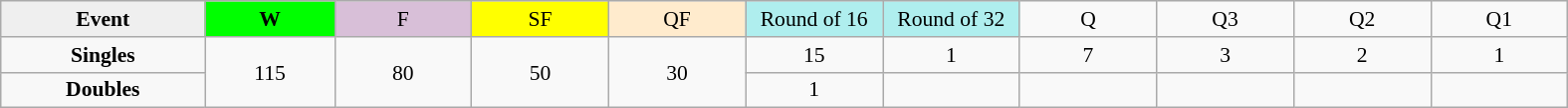<table class=wikitable style=font-size:90%;text-align:center>
<tr>
<td style="width:130px; background:#efefef;"><strong>Event</strong></td>
<td style="width:80px; background:lime;"><strong>W</strong></td>
<td style="width:85px; background:thistle;">F</td>
<td style="width:85px; background:#ff0;">SF</td>
<td style="width:85px; background:#ffebcd;">QF</td>
<td style="width:85px; background:#afeeee;">Round of 16</td>
<td style="width:85px; background:#afeeee;">Round of 32</td>
<td width=85>Q</td>
<td width=85>Q3</td>
<td width=85>Q2</td>
<td width=85>Q1</td>
</tr>
<tr>
<th style="background:#f8f8f8;">Singles</th>
<td rowspan=2>115</td>
<td rowspan=2>80</td>
<td rowspan=2>50</td>
<td rowspan=2>30</td>
<td>15</td>
<td>1</td>
<td>7</td>
<td>3</td>
<td>2</td>
<td>1</td>
</tr>
<tr>
<th style="background:#f8f8f8;">Doubles</th>
<td>1</td>
<td></td>
<td></td>
<td></td>
<td></td>
<td></td>
</tr>
</table>
